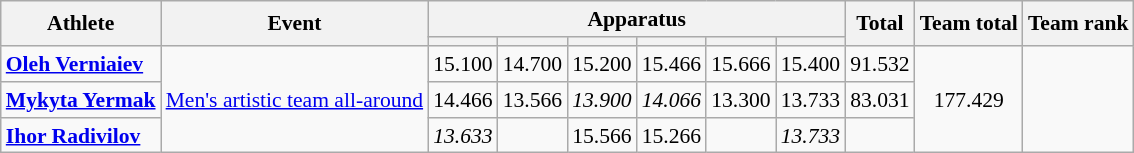<table class="wikitable" style="font-size:90%">
<tr>
<th rowspan=2>Athlete</th>
<th rowspan=2>Event</th>
<th colspan=6>Apparatus</th>
<th rowspan=2>Total</th>
<th rowspan=2>Team total</th>
<th rowspan=2>Team rank</th>
</tr>
<tr style="font-size:95%">
<th></th>
<th></th>
<th></th>
<th></th>
<th></th>
<th></th>
</tr>
<tr align=center>
<td align=left><strong><a href='#'>Oleh Verniaiev</a></strong></td>
<td align=left rowspan=3><a href='#'>Men's artistic team all-around</a></td>
<td>15.100 <strong></strong></td>
<td>14.700 <strong></strong></td>
<td>15.200</td>
<td>15.466 <strong></strong></td>
<td>15.666 <strong></strong></td>
<td>15.400 <strong></strong></td>
<td>91.532 <strong></strong></td>
<td rowspan=3>177.429</td>
<td rowspan=3></td>
</tr>
<tr align=center>
<td align=left><strong><a href='#'>Mykyta Yermak</a></strong></td>
<td>14.466</td>
<td>13.566</td>
<td><em>13.900</em></td>
<td><em>14.066</em></td>
<td>13.300</td>
<td>13.733</td>
<td>83.031</td>
</tr>
<tr align=center>
<td align=left><strong><a href='#'>Ihor Radivilov</a></strong></td>
<td><em>13.633</em></td>
<td></td>
<td>15.566 <strong></strong></td>
<td>15.266</td>
<td></td>
<td><em>13.733</em></td>
<td></td>
</tr>
</table>
